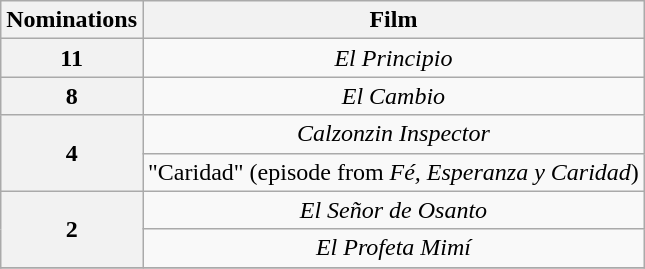<table class="wikitable plainrowheaders" style="text-align:center;">
<tr>
<th scope="col" width="55">Nominations</th>
<th scope="col" align="center">Film</th>
</tr>
<tr>
<th scope=row rowspan=1 style="text-align:center">11</th>
<td><em>El Principio</em></td>
</tr>
<tr>
<th scope=row rowspan=1 style="text-align:center">8</th>
<td><em>El Cambio</em></td>
</tr>
<tr>
<th scope=row rowspan=2 style="text-align:center">4</th>
<td><em>Calzonzin Inspector</em></td>
</tr>
<tr>
<td>"Caridad" (episode from <em>Fé, Esperanza y Caridad</em>)</td>
</tr>
<tr>
<th scope=row rowspan=2 style="text-align:center">2</th>
<td><em>El Señor de Osanto</em></td>
</tr>
<tr>
<td><em>El Profeta Mimí</em></td>
</tr>
<tr>
</tr>
</table>
